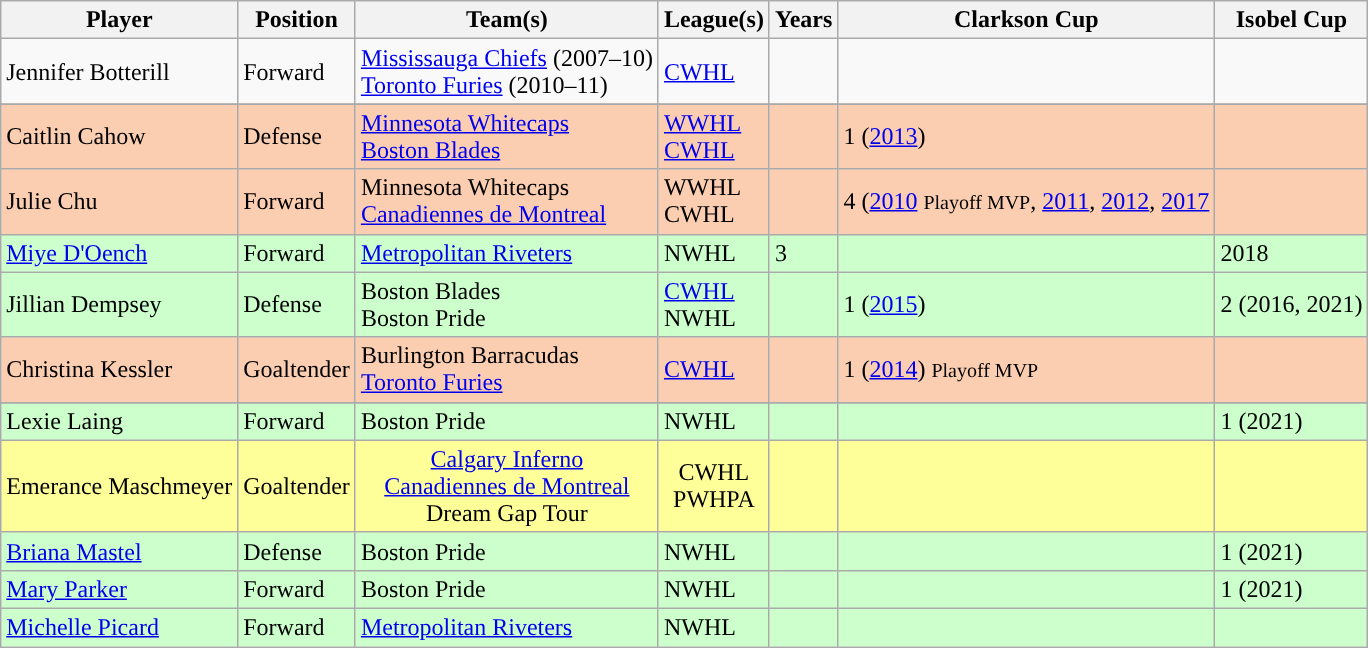<table class="wikitable sortable">
<tr>
<th>Player</th>
<th>Position</th>
<th>Team(s)</th>
<th>League(s)</th>
<th>Years</th>
<th>Clarkson Cup</th>
<th>Isobel Cup</th>
</tr>
<tr bgcolor=>
<td>Jennifer Botterill</td>
<td>Forward</td>
<td><a href='#'>Mississauga Chiefs</a> (2007–10)<br><a href='#'>Toronto Furies</a> (2010–11)</td>
<td><a href='#'>CWHL</a></td>
<td></td>
<td></td>
<td></td>
</tr>
<tr style="text-align:center;" bgcolor="">
</tr>
<tr bgcolor= FBCEB1>
<td>Caitlin Cahow</td>
<td>Defense</td>
<td><a href='#'>Minnesota Whitecaps</a><br><a href='#'>Boston Blades</a></td>
<td><a href='#'>WWHL</a><br><a href='#'>CWHL</a></td>
<td></td>
<td>1 (<a href='#'>2013</a>)</td>
<td></td>
</tr>
<tr bgcolor= FBCEB1>
<td>Julie Chu</td>
<td>Forward</td>
<td>Minnesota Whitecaps<br><a href='#'>Canadiennes de Montreal</a></td>
<td>WWHL<br>CWHL</td>
<td></td>
<td>4 (<a href='#'>2010</a> <small>Playoff MVP</small>, <a href='#'>2011</a>, <a href='#'>2012</a>, <a href='#'>2017</a></td>
<td></td>
</tr>
<tr bgcolor=CCFFCC>
<td><a href='#'>Miye D'Oench</a></td>
<td>Forward</td>
<td><a href='#'>Metropolitan Riveters</a></td>
<td>NWHL</td>
<td>3</td>
<td></td>
<td>2018</td>
</tr>
<tr bgcolor= CCFFCC>
<td>Jillian Dempsey</td>
<td>Defense</td>
<td>Boston Blades<br>Boston Pride</td>
<td><a href='#'>CWHL</a><br>NWHL</td>
<td></td>
<td>1 (<a href='#'>2015</a>)</td>
<td>2 (2016, 2021)</td>
</tr>
<tr bgcolor= FBCEB1>
<td>Christina Kessler</td>
<td>Goaltender</td>
<td>Burlington Barracudas<br><a href='#'>Toronto Furies</a></td>
<td><a href='#'>CWHL</a></td>
<td></td>
<td>1 (<a href='#'>2014</a>) <small>Playoff MVP</small></td>
<td></td>
</tr>
<tr style="text-align:center;" bgcolor="">
</tr>
<tr bgcolor= CCFFCC>
<td>Lexie Laing</td>
<td>Forward</td>
<td>Boston Pride</td>
<td>NWHL</td>
<td></td>
<td></td>
<td>1 (2021)</td>
</tr>
<tr align="center" bgcolor="FFFF99">
<td>Emerance Maschmeyer</td>
<td>Goaltender</td>
<td><a href='#'>Calgary Inferno</a><br><a href='#'>Canadiennes de Montreal</a><br>Dream Gap Tour</td>
<td>CWHL<br>PWHPA</td>
<td></td>
<td></td>
<td></td>
</tr>
<tr bgcolor= CCFFCC>
<td><a href='#'>Briana Mastel</a></td>
<td>Defense</td>
<td>Boston Pride</td>
<td>NWHL</td>
<td></td>
<td></td>
<td>1 (2021)</td>
</tr>
<tr bgcolor= CCFFCC>
<td><a href='#'>Mary Parker</a></td>
<td>Forward</td>
<td>Boston Pride</td>
<td>NWHL</td>
<td></td>
<td></td>
<td>1 (2021)</td>
</tr>
<tr bgcolor=CCFFCC>
<td><a href='#'>Michelle Picard</a></td>
<td>Forward</td>
<td><a href='#'>Metropolitan Riveters</a></td>
<td>NWHL</td>
<td></td>
<td></td>
<td></td>
</tr>
</table>
